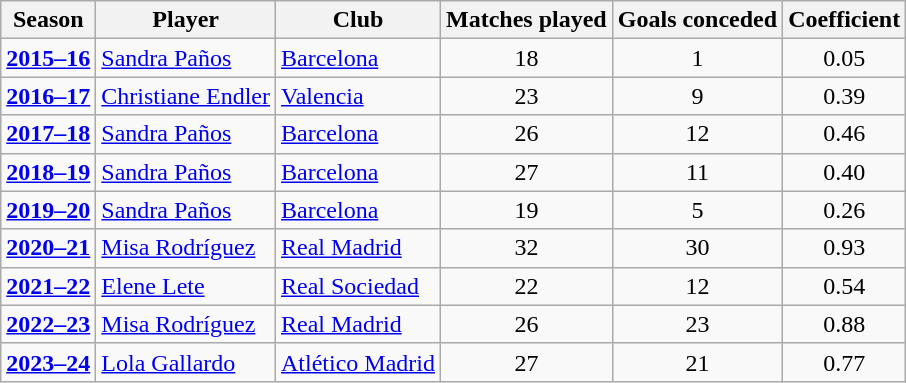<table class="wikitable">
<tr>
<th>Season</th>
<th>Player</th>
<th>Club</th>
<th>Matches played</th>
<th>Goals conceded</th>
<th>Coefficient</th>
</tr>
<tr>
<td align=center><strong><a href='#'>2015–16</a></strong></td>
<td> <a href='#'>Sandra Paños</a></td>
<td><a href='#'>Barcelona</a></td>
<td align=center>18</td>
<td align=center>1</td>
<td align=center>0.05</td>
</tr>
<tr>
<td align=center><strong><a href='#'>2016–17</a></strong></td>
<td> <a href='#'>Christiane Endler</a></td>
<td><a href='#'>Valencia</a></td>
<td align=center>23</td>
<td align=center>9</td>
<td align=center>0.39</td>
</tr>
<tr>
<td align=center><strong><a href='#'>2017–18</a></strong></td>
<td> <a href='#'>Sandra Paños</a></td>
<td><a href='#'>Barcelona</a></td>
<td align=center>26</td>
<td align=center>12</td>
<td align=center>0.46</td>
</tr>
<tr>
<td align=center><strong><a href='#'>2018–19</a></strong></td>
<td> <a href='#'>Sandra Paños</a></td>
<td><a href='#'>Barcelona</a></td>
<td align=center>27</td>
<td align=center>11</td>
<td align=center>0.40</td>
</tr>
<tr>
<td align=center><strong><a href='#'>2019–20</a></strong></td>
<td> <a href='#'>Sandra Paños</a></td>
<td><a href='#'>Barcelona</a></td>
<td align=center>19</td>
<td align=center>5</td>
<td align=center>0.26</td>
</tr>
<tr>
<td align=center><strong><a href='#'>2020–21</a></strong></td>
<td> <a href='#'>Misa Rodríguez</a></td>
<td><a href='#'>Real Madrid</a></td>
<td align=center>32</td>
<td align=center>30</td>
<td align=center>0.93</td>
</tr>
<tr>
<td align=center><strong><a href='#'>2021–22</a></strong></td>
<td> <a href='#'>Elene Lete</a></td>
<td><a href='#'>Real Sociedad</a></td>
<td align=center>22</td>
<td align=center>12</td>
<td align=center>0.54</td>
</tr>
<tr>
<td align=center><strong><a href='#'>2022–23</a></strong></td>
<td> <a href='#'>Misa Rodríguez</a></td>
<td><a href='#'>Real Madrid</a></td>
<td align=center>26</td>
<td align=center>23</td>
<td align=center>0.88</td>
</tr>
<tr>
<td align=center><strong><a href='#'>2023–24</a></strong></td>
<td> <a href='#'>Lola Gallardo</a></td>
<td><a href='#'>Atlético Madrid</a></td>
<td align=center>27</td>
<td align=center>21</td>
<td align=center>0.77</td>
</tr>
</table>
